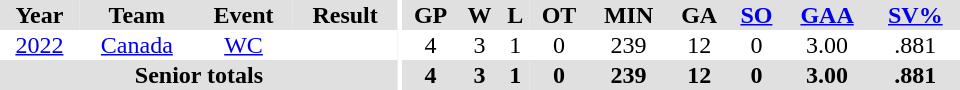<table border="0" cellpadding="1" cellspacing="0" ID="Table3" style="text-align:center; width:40em;">
<tr bgcolor="#e0e0e0">
<th>Year</th>
<th>Team</th>
<th>Event</th>
<th>Result</th>
<th rowspan="99" bgcolor="#ffffff"></th>
<th>GP</th>
<th>W</th>
<th>L</th>
<th>OT</th>
<th>MIN</th>
<th>GA</th>
<th><a href='#'>SO</a></th>
<th><a href='#'>GAA</a></th>
<th><a href='#'>SV%</a></th>
</tr>
<tr>
<td><a href='#'>2022</a></td>
<td><a href='#'>Canada</a></td>
<td><a href='#'>WC</a></td>
<td></td>
<td>4</td>
<td>3</td>
<td>1</td>
<td>0</td>
<td>239</td>
<td>12</td>
<td>0</td>
<td>3.00</td>
<td>.881</td>
</tr>
<tr bgcolor="#e0e0e0">
<th colspan="4">Senior totals</th>
<th>4</th>
<th>3</th>
<th>1</th>
<th>0</th>
<th>239</th>
<th>12</th>
<th>0</th>
<th>3.00</th>
<th>.881</th>
</tr>
</table>
